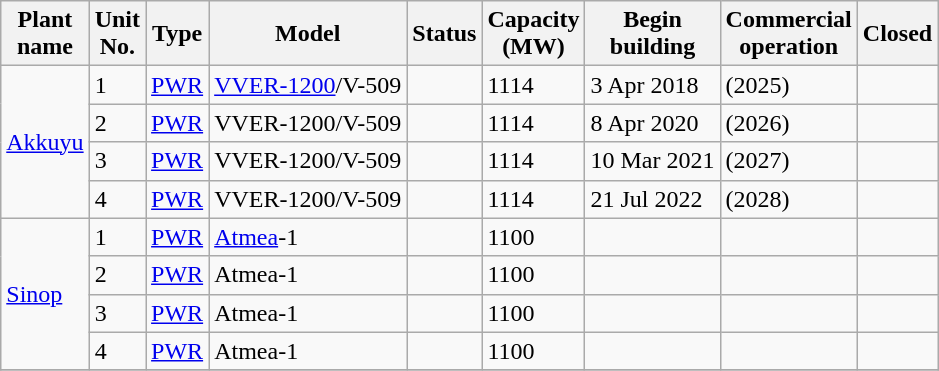<table class="wikitable sortable mw-datatable">
<tr>
<th>Plant<br>name</th>
<th>Unit<br>No.</th>
<th>Type</th>
<th>Model</th>
<th>Status</th>
<th>Capacity<br>(MW)</th>
<th>Begin<br>building</th>
<th>Commercial<br>operation</th>
<th>Closed</th>
</tr>
<tr>
<td rowspan=4><a href='#'>Akkuyu</a></td>
<td>1</td>
<td><a href='#'>PWR</a></td>
<td><a href='#'>VVER-1200</a>/V-509</td>
<td></td>
<td>1114</td>
<td>3 Apr 2018</td>
<td>(2025)</td>
<td></td>
</tr>
<tr>
<td>2</td>
<td><a href='#'>PWR</a></td>
<td>VVER-1200/V-509</td>
<td></td>
<td>1114</td>
<td>8 Apr 2020</td>
<td>(2026)</td>
<td></td>
</tr>
<tr>
<td>3</td>
<td><a href='#'>PWR</a></td>
<td>VVER-1200/V-509</td>
<td></td>
<td>1114</td>
<td>10 Mar 2021</td>
<td>(2027)</td>
<td></td>
</tr>
<tr>
<td>4</td>
<td><a href='#'>PWR</a></td>
<td>VVER-1200/V-509</td>
<td></td>
<td>1114</td>
<td>21 Jul 2022</td>
<td>(2028)</td>
<td></td>
</tr>
<tr>
<td rowspan=4><a href='#'>Sinop</a></td>
<td>1</td>
<td><a href='#'>PWR</a></td>
<td><a href='#'>Atmea</a>-1</td>
<td></td>
<td>1100</td>
<td></td>
<td></td>
<td></td>
</tr>
<tr>
<td>2</td>
<td><a href='#'>PWR</a></td>
<td>Atmea-1</td>
<td></td>
<td>1100</td>
<td></td>
<td></td>
<td></td>
</tr>
<tr>
<td>3</td>
<td><a href='#'>PWR</a></td>
<td>Atmea-1</td>
<td></td>
<td>1100</td>
<td></td>
<td></td>
<td></td>
</tr>
<tr>
<td>4</td>
<td><a href='#'>PWR</a></td>
<td>Atmea-1</td>
<td></td>
<td>1100</td>
<td></td>
<td></td>
<td></td>
</tr>
<tr>
</tr>
</table>
